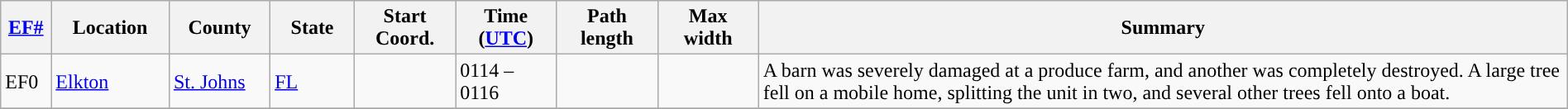<table class="wikitable sortable" style="width:100%;">
<tr>
<th scope="col" width="3%" align="center"><a href='#'>EF#</a></th>
<th scope="col" width="7%" align="center" class="unsortable">Location</th>
<th scope="col" width="6%" align="center" class="unsortable">County</th>
<th scope="col" width="5%" align="center">State</th>
<th scope="col" width="6%" align="center">Start Coord.</th>
<th scope="col" width="6%" align="center">Time (<a href='#'>UTC</a>)</th>
<th scope="col" width="6%" align="center">Path length</th>
<th scope="col" width="6%" align="center">Max width</th>
<th scope="col" width="48%" class="unsortable" align="center">Summary</th>
</tr>
<tr>
<td>EF0</td>
<td><a href='#'>Elkton</a></td>
<td><a href='#'>St. Johns</a></td>
<td><a href='#'>FL</a></td>
<td></td>
<td>0114 – 0116</td>
<td></td>
<td></td>
<td>A barn was severely damaged at a produce farm, and another was completely destroyed. A large tree fell on a mobile home, splitting the unit in two, and several other trees fell onto a boat.</td>
</tr>
<tr>
</tr>
</table>
